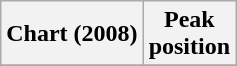<table class="wikitable">
<tr>
<th>Chart (2008)</th>
<th>Peak<br>position</th>
</tr>
<tr>
</tr>
</table>
